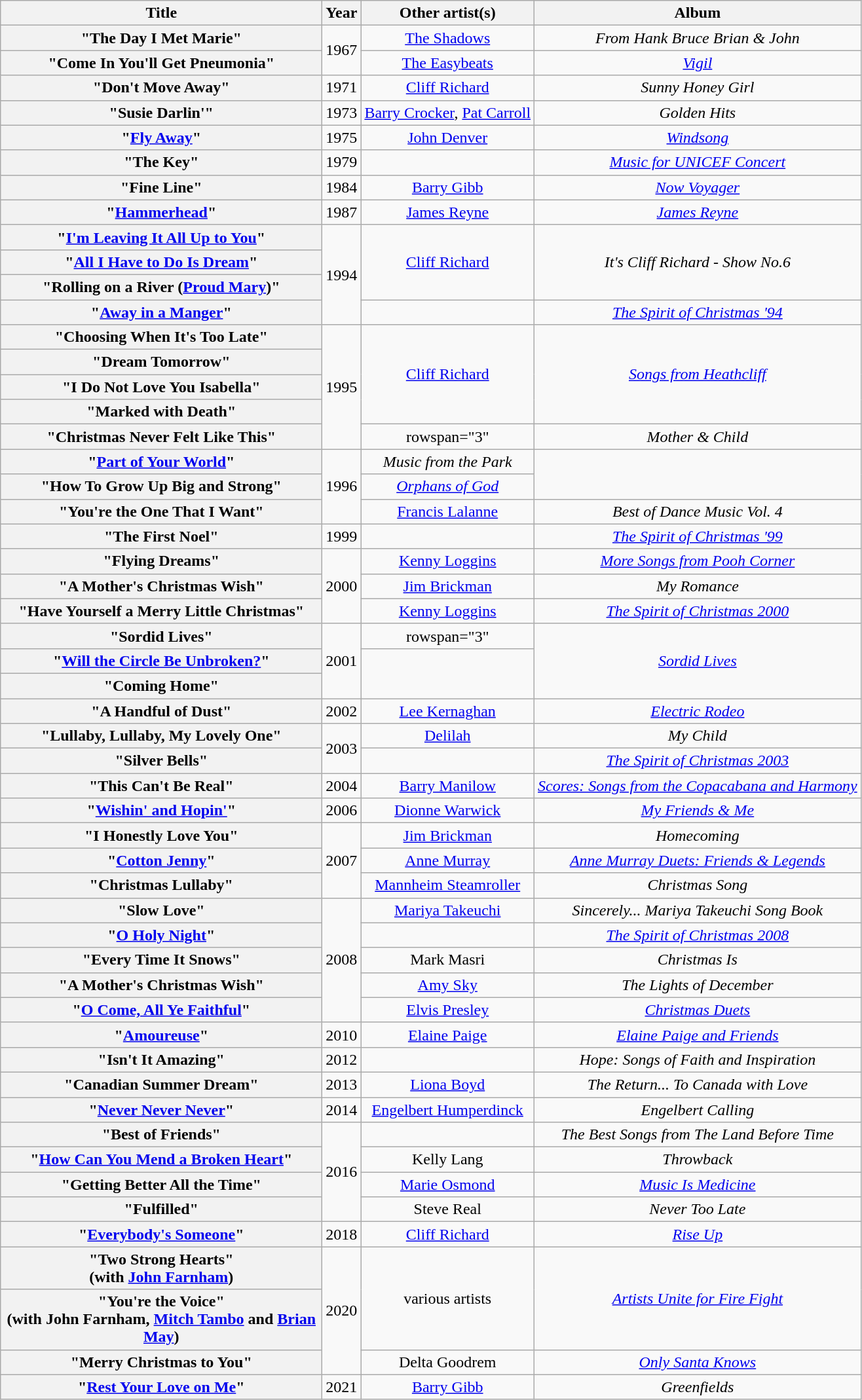<table class="wikitable plainrowheaders" style="text-align:center;">
<tr>
<th scope="col" style="width:20em;">Title</th>
<th scope="col">Year</th>
<th scope="col">Other artist(s)</th>
<th scope="col">Album</th>
</tr>
<tr>
<th scope="row">"The Day I Met Marie"</th>
<td rowspan="2">1967</td>
<td><a href='#'>The Shadows</a></td>
<td><em>From Hank Bruce Brian & John</em></td>
</tr>
<tr>
<th scope="row">"Come In You'll Get Pneumonia"</th>
<td><a href='#'>The Easybeats</a></td>
<td><em><a href='#'>Vigil</a></em></td>
</tr>
<tr>
<th scope="row">"Don't Move Away"</th>
<td>1971</td>
<td><a href='#'>Cliff Richard</a></td>
<td><em>Sunny Honey Girl</em></td>
</tr>
<tr>
<th scope="row">"Susie Darlin'"</th>
<td>1973</td>
<td><a href='#'>Barry Crocker</a>, <a href='#'>Pat Carroll</a></td>
<td><em>Golden Hits</em></td>
</tr>
<tr>
<th scope="row">"<a href='#'>Fly Away</a>"</th>
<td>1975</td>
<td><a href='#'>John Denver</a></td>
<td><em><a href='#'>Windsong</a></em></td>
</tr>
<tr>
<th scope="row">"The Key"</th>
<td>1979</td>
<td></td>
<td><em><a href='#'>Music for UNICEF Concert</a></em></td>
</tr>
<tr>
<th scope="row">"Fine Line"</th>
<td>1984</td>
<td><a href='#'>Barry Gibb</a></td>
<td><em><a href='#'>Now Voyager</a></em></td>
</tr>
<tr>
<th scope="row">"<a href='#'>Hammerhead</a>"</th>
<td>1987</td>
<td><a href='#'>James Reyne</a></td>
<td><em><a href='#'>James Reyne</a></em></td>
</tr>
<tr>
<th scope="row">"<a href='#'>I'm Leaving It All Up to You</a>"</th>
<td rowspan="4">1994</td>
<td rowspan="3"><a href='#'>Cliff Richard</a></td>
<td rowspan="3"><em>It's Cliff Richard - Show No.6</em></td>
</tr>
<tr>
<th scope="row">"<a href='#'>All I Have to Do Is Dream</a>"</th>
</tr>
<tr>
<th scope="row">"Rolling on a River (<a href='#'>Proud Mary</a>)"</th>
</tr>
<tr>
<th scope="row">"<a href='#'>Away in a Manger</a>"</th>
<td></td>
<td><em><a href='#'>The Spirit of Christmas '94</a></em></td>
</tr>
<tr>
<th scope="row">"Choosing When It's Too Late"</th>
<td rowspan="5">1995</td>
<td rowspan="4"><a href='#'>Cliff Richard</a></td>
<td rowspan="4"><em><a href='#'>Songs from Heathcliff</a></em></td>
</tr>
<tr>
<th scope="row">"Dream Tomorrow"</th>
</tr>
<tr>
<th scope="row">"I Do Not Love You Isabella"</th>
</tr>
<tr>
<th scope="row">"Marked with Death"</th>
</tr>
<tr>
<th scope="row">"Christmas Never Felt Like This"</th>
<td>rowspan="3" </td>
<td><em>Mother & Child</em></td>
</tr>
<tr>
<th scope="row">"<a href='#'>Part of Your World</a>"</th>
<td rowspan="3">1996</td>
<td><em>Music from the Park</em></td>
</tr>
<tr>
<th scope="row">"How To Grow Up Big and Strong"</th>
<td><em><a href='#'>Orphans of God</a></em></td>
</tr>
<tr>
<th scope="row">"You're the One That I Want"</th>
<td><a href='#'>Francis Lalanne</a></td>
<td><em>Best of Dance Music Vol. 4</em></td>
</tr>
<tr>
<th scope="row">"The First Noel"</th>
<td>1999</td>
<td></td>
<td><em><a href='#'>The Spirit of Christmas '99</a></em></td>
</tr>
<tr>
<th scope="row">"Flying Dreams"</th>
<td rowspan="3">2000</td>
<td><a href='#'>Kenny Loggins</a></td>
<td><em><a href='#'>More Songs from Pooh Corner</a></em></td>
</tr>
<tr>
<th scope="row">"A Mother's Christmas Wish"</th>
<td><a href='#'>Jim Brickman</a></td>
<td><em>My Romance</em></td>
</tr>
<tr>
<th scope="row">"Have Yourself a Merry Little Christmas"</th>
<td><a href='#'>Kenny Loggins</a></td>
<td><em><a href='#'>The Spirit of Christmas 2000</a></em></td>
</tr>
<tr>
<th scope="row">"Sordid Lives"</th>
<td rowspan="3">2001</td>
<td>rowspan="3" </td>
<td rowspan="3"><em><a href='#'>Sordid Lives</a></em></td>
</tr>
<tr>
<th scope="row">"<a href='#'>Will the Circle Be Unbroken?</a>"</th>
</tr>
<tr>
<th scope="row">"Coming Home"</th>
</tr>
<tr>
<th scope="row">"A Handful of Dust"</th>
<td>2002</td>
<td><a href='#'>Lee Kernaghan</a></td>
<td><em><a href='#'>Electric Rodeo</a></em></td>
</tr>
<tr>
<th scope="row">"Lullaby, Lullaby, My Lovely One"</th>
<td rowspan="2">2003</td>
<td><a href='#'>Delilah</a></td>
<td><em>My Child</em></td>
</tr>
<tr>
<th scope="row">"Silver Bells"</th>
<td></td>
<td><em><a href='#'>The Spirit of Christmas 2003</a></em></td>
</tr>
<tr>
<th scope="row">"This Can't Be Real"</th>
<td>2004</td>
<td><a href='#'>Barry Manilow</a></td>
<td><em><a href='#'>Scores: Songs from the Copacabana and Harmony</a></em></td>
</tr>
<tr>
<th scope="row">"<a href='#'>Wishin' and Hopin'</a>"</th>
<td>2006</td>
<td><a href='#'>Dionne Warwick</a></td>
<td><em><a href='#'>My Friends & Me</a></em></td>
</tr>
<tr>
<th scope="row">"I Honestly Love You"</th>
<td rowspan="3">2007</td>
<td><a href='#'>Jim Brickman</a></td>
<td><em>Homecoming</em></td>
</tr>
<tr>
<th scope="row">"<a href='#'>Cotton Jenny</a>"</th>
<td><a href='#'>Anne Murray</a></td>
<td><em><a href='#'>Anne Murray Duets: Friends & Legends</a></em></td>
</tr>
<tr>
<th scope="row">"Christmas Lullaby"</th>
<td><a href='#'>Mannheim Steamroller</a></td>
<td><em>Christmas Song</em></td>
</tr>
<tr>
<th scope="row">"Slow Love"</th>
<td rowspan="5">2008</td>
<td><a href='#'>Mariya Takeuchi</a></td>
<td><em>Sincerely... Mariya Takeuchi Song Book</em></td>
</tr>
<tr>
<th scope="row">"<a href='#'>O Holy Night</a>"</th>
<td></td>
<td><em><a href='#'>The Spirit of Christmas 2008</a></em></td>
</tr>
<tr>
<th scope="row">"Every Time It Snows"</th>
<td>Mark Masri</td>
<td><em>Christmas Is</em></td>
</tr>
<tr>
<th scope="row">"A Mother's Christmas Wish"</th>
<td><a href='#'>Amy Sky</a></td>
<td><em>The Lights of December</em></td>
</tr>
<tr>
<th scope="row">"<a href='#'>O Come, All Ye Faithful</a>"</th>
<td><a href='#'>Elvis Presley</a></td>
<td><em><a href='#'>Christmas Duets</a></em></td>
</tr>
<tr>
<th scope="row">"<a href='#'>Amoureuse</a>"</th>
<td>2010</td>
<td><a href='#'>Elaine Paige</a></td>
<td><em><a href='#'>Elaine Paige and Friends</a></em></td>
</tr>
<tr>
<th scope="row">"Isn't It Amazing"</th>
<td>2012</td>
<td></td>
<td><em>Hope: Songs of Faith and Inspiration</em></td>
</tr>
<tr>
<th scope="row">"Canadian Summer Dream"</th>
<td>2013</td>
<td><a href='#'>Liona Boyd</a></td>
<td><em>The Return... To Canada with Love</em></td>
</tr>
<tr>
<th scope="row">"<a href='#'>Never Never Never</a>"</th>
<td>2014</td>
<td><a href='#'>Engelbert Humperdinck</a></td>
<td><em>Engelbert Calling</em></td>
</tr>
<tr>
<th scope="row">"Best of Friends"</th>
<td rowspan="4">2016</td>
<td></td>
<td><em>The Best Songs from The Land Before Time</em></td>
</tr>
<tr>
<th scope="row">"<a href='#'>How Can You Mend a Broken Heart</a>"</th>
<td>Kelly Lang</td>
<td><em>Throwback</em></td>
</tr>
<tr>
<th scope="row">"Getting Better All the Time"</th>
<td><a href='#'>Marie Osmond</a></td>
<td><em><a href='#'>Music Is Medicine</a></em></td>
</tr>
<tr>
<th scope="row">"Fulfilled"</th>
<td>Steve Real</td>
<td><em>Never Too Late</em></td>
</tr>
<tr>
<th scope="row">"<a href='#'>Everybody's Someone</a>"</th>
<td>2018</td>
<td><a href='#'>Cliff Richard</a></td>
<td><em><a href='#'>Rise Up</a></em></td>
</tr>
<tr>
<th scope="row">"Two Strong Hearts" <br> (with <a href='#'>John Farnham</a>)</th>
<td rowspan="3">2020</td>
<td rowspan="2">various artists</td>
<td rowspan="2"><em><a href='#'>Artists Unite for Fire Fight</a></em></td>
</tr>
<tr>
<th scope="row">"You're the Voice" <br> (with John Farnham, <a href='#'>Mitch Tambo</a> and <a href='#'>Brian May</a>)</th>
</tr>
<tr>
<th scope="row">"Merry Christmas to You"</th>
<td>Delta Goodrem</td>
<td><em><a href='#'>Only Santa Knows</a></em></td>
</tr>
<tr>
<th scope="row">"<a href='#'>Rest Your Love on Me</a>"</th>
<td>2021</td>
<td><a href='#'>Barry Gibb</a></td>
<td><em>Greenfields</em></td>
</tr>
</table>
